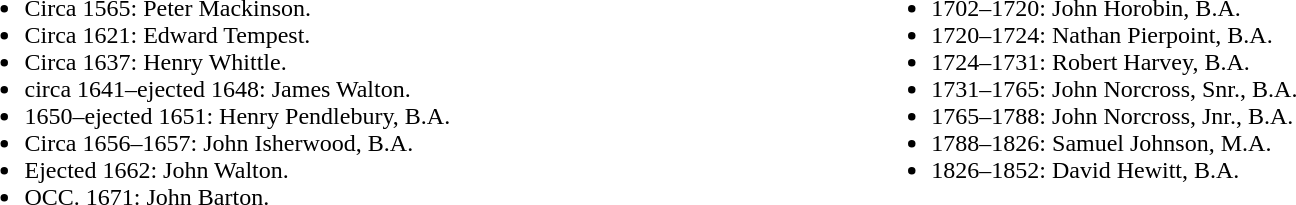<table style=width:90%>
<tr valign="top">
<td><br><ul><li>Circa 1565: Peter Mackinson.</li><li>Circa 1621: Edward Tempest.</li><li>Circa 1637: Henry Whittle.</li><li>circa 1641–ejected 1648: James Walton.</li><li>1650–ejected 1651: Henry Pendlebury, B.A.</li><li>Circa 1656–1657: John Isherwood, B.A.</li><li>Ejected 1662: John Walton.</li><li>OCC. 1671: John Barton.</li></ul></td>
<td><br><ul><li>1702–1720: John Horobin, B.A.</li><li>1720–1724: Nathan Pierpoint, B.A.</li><li>1724–1731: Robert Harvey, B.A.</li><li>1731–1765: John Norcross, Snr., B.A.</li><li>1765–1788: John Norcross, Jnr., B.A.</li><li>1788–1826: Samuel Johnson, M.A.</li><li>1826–1852: David Hewitt, B.A.</li></ul></td>
</tr>
</table>
